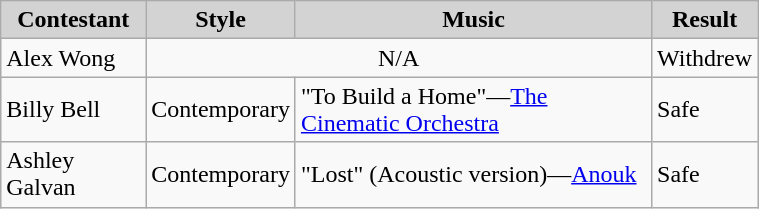<table class="wikitable" style="width:40%;">
<tr style="text-align:center; background:lightgrey;">
<td><strong>Contestant</strong></td>
<td><strong>Style</strong></td>
<td><strong>Music</strong></td>
<td><strong>Result</strong></td>
</tr>
<tr>
<td>Alex Wong</td>
<td colspan="2" style="text-align:center;">N/A</td>
<td>Withdrew</td>
</tr>
<tr>
<td>Billy Bell</td>
<td>Contemporary</td>
<td>"To Build a Home"—<a href='#'>The Cinematic Orchestra</a></td>
<td>Safe</td>
</tr>
<tr>
<td>Ashley Galvan</td>
<td>Contemporary</td>
<td>"Lost" (Acoustic version)—<a href='#'>Anouk</a></td>
<td>Safe</td>
</tr>
</table>
